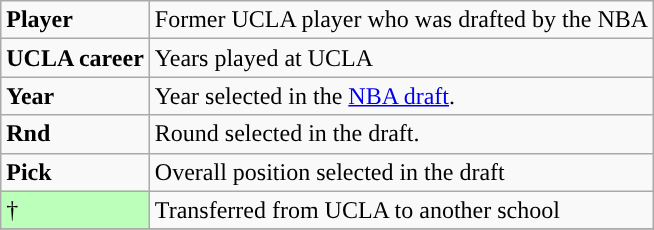<table class="wikitable">
<tr>
<td style="background-color:#"><strong>Player</strong></td>
<td>Former UCLA player who was drafted by the NBA</td>
</tr>
<tr>
<td style="background-color:#"><strong>UCLA career</strong></td>
<td>Years played at UCLA</td>
</tr>
<tr>
<td style="background-color:#"><strong>Year</strong></td>
<td>Year selected in the <a href='#'>NBA draft</a>.</td>
</tr>
<tr>
<td style="background-color:#"><strong>Rnd</strong></td>
<td>Round selected in the draft.</td>
</tr>
<tr>
<td style="background-color:#"><strong>Pick</strong></td>
<td>Overall position selected in the draft</td>
</tr>
<tr>
<td style="background:#BFB;" border:1px solid #aaaaaa; width:3em">†</td>
<td>Transferred from UCLA to another school</td>
</tr>
<tr>
</tr>
</table>
